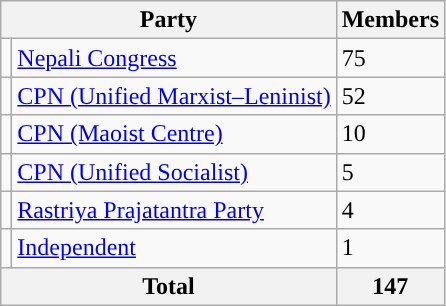<table class="wikitable">
<tr>
<th colspan="2">Party</th>
<th>Members</th>
</tr>
<tr>
<td style="background-color:"></td>
<td><a href='#'>Nepali Congress</a></td>
<td>75</td>
</tr>
<tr>
<td style="background-color:"></td>
<td><a href='#'>CPN (Unified Marxist–Leninist)</a></td>
<td>52</td>
</tr>
<tr>
<td style="background-color:"></td>
<td><a href='#'>CPN (Maoist Centre)</a></td>
<td>10</td>
</tr>
<tr>
<td style="background-color:"></td>
<td><a href='#'>CPN (Unified Socialist)</a></td>
<td>5</td>
</tr>
<tr>
<td style="background-color:"></td>
<td><a href='#'>Rastriya Prajatantra Party</a></td>
<td>4</td>
</tr>
<tr>
<td style="background-color:"></td>
<td><a href='#'>Independent</a></td>
<td>1</td>
</tr>
<tr>
<th colspan="2">Total</th>
<th>147</th>
</tr>
</table>
